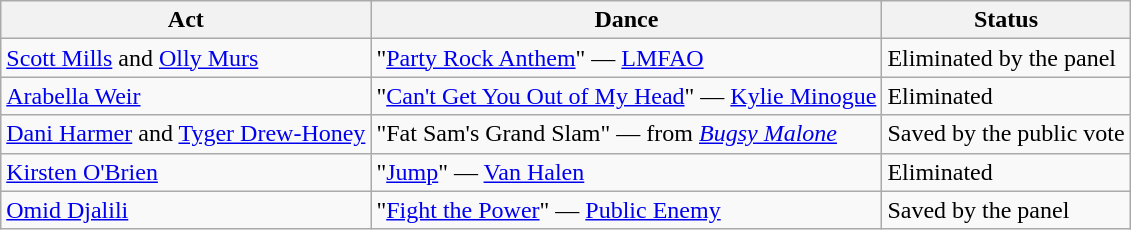<table class="wikitable">
<tr>
<th>Act</th>
<th>Dance</th>
<th>Status</th>
</tr>
<tr>
<td><a href='#'>Scott Mills</a> and <a href='#'>Olly Murs</a></td>
<td>"<a href='#'>Party Rock Anthem</a>" — <a href='#'>LMFAO</a></td>
<td>Eliminated by the panel</td>
</tr>
<tr>
<td><a href='#'>Arabella Weir</a></td>
<td>"<a href='#'>Can't Get You Out of My Head</a>" — <a href='#'>Kylie Minogue</a></td>
<td>Eliminated</td>
</tr>
<tr>
<td><a href='#'>Dani Harmer</a> and <a href='#'>Tyger Drew-Honey</a></td>
<td>"Fat Sam's Grand Slam" — from <em><a href='#'>Bugsy Malone</a></em></td>
<td>Saved by the public vote</td>
</tr>
<tr>
<td><a href='#'>Kirsten O'Brien</a></td>
<td>"<a href='#'>Jump</a>" — <a href='#'>Van Halen</a></td>
<td>Eliminated</td>
</tr>
<tr>
<td><a href='#'>Omid Djalili</a></td>
<td>"<a href='#'>Fight the Power</a>" — <a href='#'>Public Enemy</a></td>
<td>Saved by the panel</td>
</tr>
</table>
